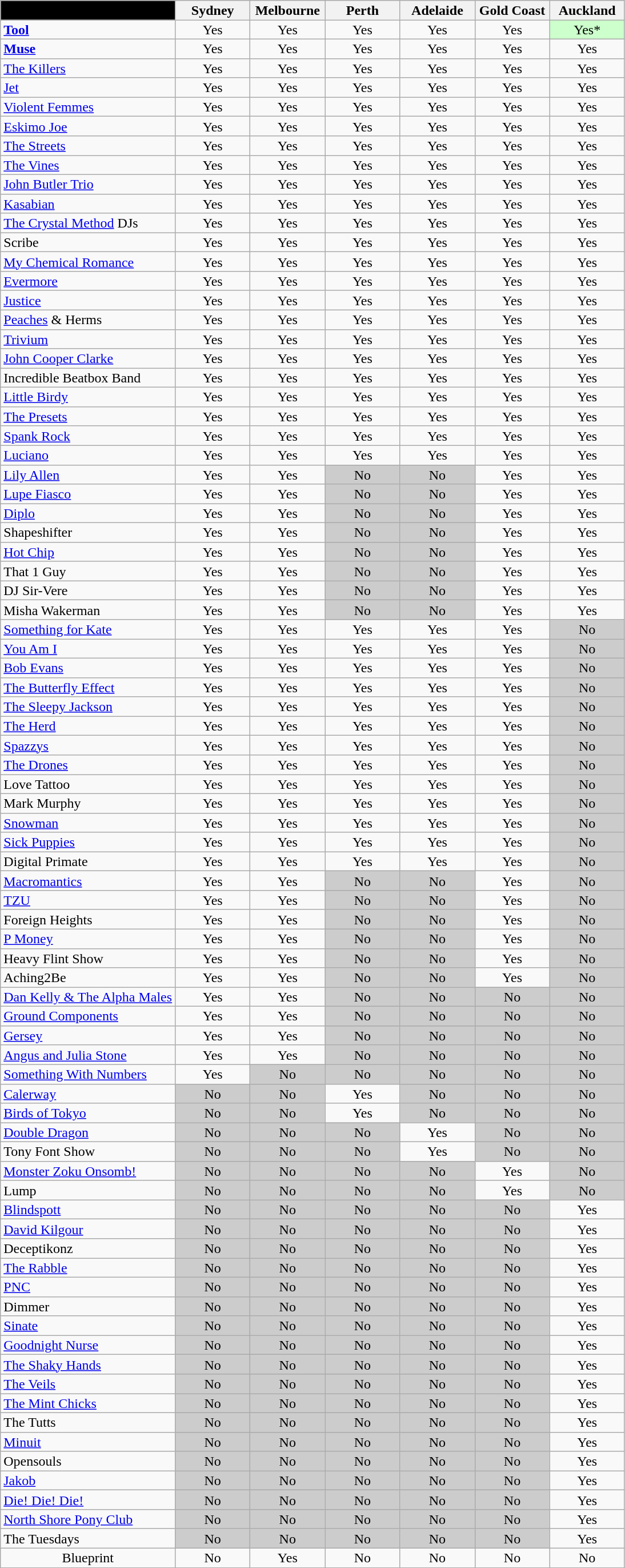<table class="wikitable sortable" style="line-height:0.95em;">
<tr>
<th style="background:#000; width:28%;"> </th>
<th width=12%>Sydney</th>
<th width=12%>Melbourne</th>
<th width=12%>Perth</th>
<th width=12%>Adelaide</th>
<th width=12%>Gold Coast</th>
<th width=12%>Auckland</th>
</tr>
<tr align=center>
<td align=left><strong><a href='#'>Tool</a></strong></td>
<td>Yes</td>
<td>Yes</td>
<td>Yes</td>
<td>Yes</td>
<td>Yes</td>
<td style="background:#cfc;">Yes<span>*</span></td>
</tr>
<tr align=center>
<td align=left><strong><a href='#'>Muse</a></strong></td>
<td>Yes</td>
<td>Yes</td>
<td>Yes</td>
<td>Yes</td>
<td>Yes</td>
<td>Yes</td>
</tr>
<tr align=center>
<td align=left><a href='#'>The Killers</a></td>
<td>Yes</td>
<td>Yes</td>
<td>Yes</td>
<td>Yes</td>
<td>Yes</td>
<td>Yes</td>
</tr>
<tr align=center>
<td align=left><a href='#'>Jet</a></td>
<td>Yes</td>
<td>Yes</td>
<td>Yes</td>
<td>Yes</td>
<td>Yes</td>
<td>Yes</td>
</tr>
<tr align=center>
<td align=left><a href='#'>Violent Femmes</a></td>
<td>Yes</td>
<td>Yes</td>
<td>Yes</td>
<td>Yes</td>
<td>Yes</td>
<td>Yes</td>
</tr>
<tr align=center>
<td align=left><a href='#'>Eskimo Joe</a></td>
<td>Yes</td>
<td>Yes</td>
<td>Yes</td>
<td>Yes</td>
<td>Yes</td>
<td>Yes</td>
</tr>
<tr align=center>
<td align=left><a href='#'>The Streets</a></td>
<td>Yes</td>
<td>Yes</td>
<td>Yes</td>
<td>Yes</td>
<td>Yes</td>
<td>Yes</td>
</tr>
<tr align=center>
<td align=left><a href='#'>The Vines</a></td>
<td>Yes</td>
<td>Yes</td>
<td>Yes</td>
<td>Yes</td>
<td>Yes</td>
<td>Yes</td>
</tr>
<tr align=center>
<td align=left><a href='#'>John Butler Trio</a></td>
<td>Yes</td>
<td>Yes</td>
<td>Yes</td>
<td>Yes</td>
<td>Yes</td>
<td>Yes</td>
</tr>
<tr align=center>
<td align=left><a href='#'>Kasabian</a></td>
<td>Yes</td>
<td>Yes</td>
<td>Yes</td>
<td>Yes</td>
<td>Yes</td>
<td>Yes</td>
</tr>
<tr align=center>
<td align=left><a href='#'>The Crystal Method</a> DJs</td>
<td>Yes</td>
<td>Yes</td>
<td>Yes</td>
<td>Yes</td>
<td>Yes</td>
<td>Yes</td>
</tr>
<tr align=center>
<td align=left>Scribe</td>
<td>Yes</td>
<td>Yes</td>
<td>Yes</td>
<td>Yes</td>
<td>Yes</td>
<td>Yes</td>
</tr>
<tr align=center>
<td align=left><a href='#'>My Chemical Romance</a></td>
<td>Yes</td>
<td>Yes</td>
<td>Yes</td>
<td>Yes</td>
<td>Yes</td>
<td>Yes</td>
</tr>
<tr align=center>
<td align=left><a href='#'>Evermore</a></td>
<td>Yes</td>
<td>Yes</td>
<td>Yes</td>
<td>Yes</td>
<td>Yes</td>
<td>Yes</td>
</tr>
<tr align=center>
<td align=left><a href='#'>Justice</a></td>
<td>Yes</td>
<td>Yes</td>
<td>Yes</td>
<td>Yes</td>
<td>Yes</td>
<td>Yes</td>
</tr>
<tr align=center>
<td align=left><a href='#'>Peaches</a> & Herms</td>
<td>Yes</td>
<td>Yes</td>
<td>Yes</td>
<td>Yes</td>
<td>Yes</td>
<td>Yes</td>
</tr>
<tr align=center>
<td align=left><a href='#'>Trivium</a></td>
<td>Yes</td>
<td>Yes</td>
<td>Yes</td>
<td>Yes</td>
<td>Yes</td>
<td>Yes</td>
</tr>
<tr align=center>
<td align=left><a href='#'>John Cooper Clarke</a></td>
<td>Yes</td>
<td>Yes</td>
<td>Yes</td>
<td>Yes</td>
<td>Yes</td>
<td>Yes</td>
</tr>
<tr align=center>
<td align=left>Incredible Beatbox Band</td>
<td>Yes</td>
<td>Yes</td>
<td>Yes</td>
<td>Yes</td>
<td>Yes</td>
<td>Yes</td>
</tr>
<tr align=center>
<td align=left><a href='#'>Little Birdy</a></td>
<td>Yes</td>
<td>Yes</td>
<td>Yes</td>
<td>Yes</td>
<td>Yes</td>
<td>Yes</td>
</tr>
<tr align=center>
<td align=left><a href='#'>The Presets</a></td>
<td>Yes</td>
<td>Yes</td>
<td>Yes</td>
<td>Yes</td>
<td>Yes</td>
<td>Yes</td>
</tr>
<tr align=center>
<td align=left><a href='#'>Spank Rock</a></td>
<td>Yes</td>
<td>Yes</td>
<td>Yes</td>
<td>Yes</td>
<td>Yes</td>
<td>Yes</td>
</tr>
<tr align=center>
<td align=left><a href='#'>Luciano</a></td>
<td>Yes</td>
<td>Yes</td>
<td>Yes</td>
<td>Yes</td>
<td>Yes</td>
<td>Yes</td>
</tr>
<tr align=center>
<td align=left><a href='#'>Lily Allen</a></td>
<td>Yes</td>
<td>Yes</td>
<td style="background:#ccc;">No</td>
<td style="background:#ccc;">No</td>
<td>Yes</td>
<td>Yes</td>
</tr>
<tr align=center>
<td align=left><a href='#'>Lupe Fiasco</a></td>
<td>Yes</td>
<td>Yes</td>
<td style="background:#ccc;">No</td>
<td style="background:#ccc;">No</td>
<td>Yes</td>
<td>Yes</td>
</tr>
<tr align=center>
<td align=left><a href='#'>Diplo</a></td>
<td>Yes</td>
<td>Yes</td>
<td style="background:#ccc;">No</td>
<td style="background:#ccc;">No</td>
<td>Yes</td>
<td>Yes</td>
</tr>
<tr align=center>
<td align=left>Shapeshifter</td>
<td>Yes</td>
<td>Yes</td>
<td style="background:#ccc;">No</td>
<td style="background:#ccc;">No</td>
<td>Yes</td>
<td>Yes</td>
</tr>
<tr align=center>
<td align=left><a href='#'>Hot Chip</a></td>
<td>Yes</td>
<td>Yes</td>
<td style="background:#ccc;">No</td>
<td style="background:#ccc;">No</td>
<td>Yes</td>
<td>Yes</td>
</tr>
<tr align=center>
<td align=left>That 1 Guy</td>
<td>Yes</td>
<td>Yes</td>
<td style="background:#ccc;">No</td>
<td style="background:#ccc;">No</td>
<td>Yes</td>
<td>Yes</td>
</tr>
<tr align=center>
<td align=left>DJ Sir-Vere</td>
<td>Yes</td>
<td>Yes</td>
<td style="background:#ccc;">No</td>
<td style="background:#ccc;">No</td>
<td>Yes</td>
<td>Yes</td>
</tr>
<tr align=center>
<td align=left>Misha Wakerman</td>
<td>Yes</td>
<td>Yes</td>
<td style="background:#ccc;">No</td>
<td style="background:#ccc;">No</td>
<td>Yes</td>
<td>Yes</td>
</tr>
<tr align=center>
<td align=left><a href='#'>Something for Kate</a></td>
<td>Yes</td>
<td>Yes</td>
<td>Yes</td>
<td>Yes</td>
<td>Yes</td>
<td style="background:#ccc;">No</td>
</tr>
<tr align=center>
<td align=left><a href='#'>You Am I</a></td>
<td>Yes</td>
<td>Yes</td>
<td>Yes</td>
<td>Yes</td>
<td>Yes</td>
<td style="background:#ccc;">No</td>
</tr>
<tr align=center>
<td align=left><a href='#'>Bob Evans</a></td>
<td>Yes</td>
<td>Yes</td>
<td>Yes</td>
<td>Yes</td>
<td>Yes</td>
<td style="background:#ccc;">No</td>
</tr>
<tr align=center>
<td align=left><a href='#'>The Butterfly Effect</a></td>
<td>Yes</td>
<td>Yes</td>
<td>Yes</td>
<td>Yes</td>
<td>Yes</td>
<td style="background:#ccc;">No</td>
</tr>
<tr align=center>
<td align=left><a href='#'>The Sleepy Jackson</a></td>
<td>Yes</td>
<td>Yes</td>
<td>Yes</td>
<td>Yes</td>
<td>Yes</td>
<td style="background:#ccc;">No</td>
</tr>
<tr align=center>
<td align=left><a href='#'>The Herd</a></td>
<td>Yes</td>
<td>Yes</td>
<td>Yes</td>
<td>Yes</td>
<td>Yes</td>
<td style="background:#ccc;">No</td>
</tr>
<tr align=center>
<td align=left><a href='#'>Spazzys</a></td>
<td>Yes</td>
<td>Yes</td>
<td>Yes</td>
<td>Yes</td>
<td>Yes</td>
<td style="background:#ccc;">No</td>
</tr>
<tr align=center>
<td align=left><a href='#'>The Drones</a></td>
<td>Yes</td>
<td>Yes</td>
<td>Yes</td>
<td>Yes</td>
<td>Yes</td>
<td style="background:#ccc;">No</td>
</tr>
<tr align=center>
<td align=left>Love Tattoo</td>
<td>Yes</td>
<td>Yes</td>
<td>Yes</td>
<td>Yes</td>
<td>Yes</td>
<td style="background:#ccc;">No</td>
</tr>
<tr align=center>
<td align=left>Mark Murphy</td>
<td>Yes</td>
<td>Yes</td>
<td>Yes</td>
<td>Yes</td>
<td>Yes</td>
<td style="background:#ccc;">No</td>
</tr>
<tr align=center>
<td align=left><a href='#'>Snowman</a></td>
<td>Yes</td>
<td>Yes</td>
<td>Yes</td>
<td>Yes</td>
<td>Yes</td>
<td style="background:#ccc;">No</td>
</tr>
<tr align=center>
<td align=left><a href='#'>Sick Puppies</a></td>
<td>Yes</td>
<td>Yes</td>
<td>Yes</td>
<td>Yes</td>
<td>Yes</td>
<td style="background:#ccc;">No</td>
</tr>
<tr align=center>
<td align=left>Digital Primate</td>
<td>Yes</td>
<td>Yes</td>
<td>Yes</td>
<td>Yes</td>
<td>Yes</td>
<td style="background:#ccc;">No</td>
</tr>
<tr align=center>
<td align=left><a href='#'>Macromantics</a></td>
<td>Yes</td>
<td>Yes</td>
<td style="background:#ccc;">No</td>
<td style="background:#ccc;">No</td>
<td>Yes</td>
<td style="background:#ccc;">No</td>
</tr>
<tr align=center>
<td align=left><a href='#'>TZU</a></td>
<td>Yes</td>
<td>Yes</td>
<td style="background:#ccc;">No</td>
<td style="background:#ccc;">No</td>
<td>Yes</td>
<td style="background:#ccc;">No</td>
</tr>
<tr align=center>
<td align=left>Foreign Heights</td>
<td>Yes</td>
<td>Yes</td>
<td style="background:#ccc;">No</td>
<td style="background:#ccc;">No</td>
<td>Yes</td>
<td style="background:#ccc;">No</td>
</tr>
<tr align=center>
<td align=left><a href='#'>P Money</a></td>
<td>Yes</td>
<td>Yes</td>
<td style="background:#ccc;">No</td>
<td style="background:#ccc;">No</td>
<td>Yes</td>
<td style="background:#ccc;">No</td>
</tr>
<tr align=center>
<td align=left>Heavy Flint Show</td>
<td>Yes</td>
<td>Yes</td>
<td style="background:#ccc;">No</td>
<td style="background:#ccc;">No</td>
<td>Yes</td>
<td style="background:#ccc;">No</td>
</tr>
<tr align=center>
<td align=left>Aching2Be</td>
<td>Yes</td>
<td>Yes</td>
<td style="background:#ccc;">No</td>
<td style="background:#ccc;">No</td>
<td>Yes</td>
<td style="background:#ccc;">No</td>
</tr>
<tr align=center>
<td align=left><a href='#'>Dan Kelly & The Alpha Males</a></td>
<td>Yes</td>
<td>Yes</td>
<td style="background:#ccc;">No</td>
<td style="background:#ccc;">No</td>
<td style="background:#ccc;">No</td>
<td style="background:#ccc;">No</td>
</tr>
<tr align=center>
<td align=left><a href='#'>Ground Components</a></td>
<td>Yes</td>
<td>Yes</td>
<td style="background:#ccc;">No</td>
<td style="background:#ccc;">No</td>
<td style="background:#ccc;">No</td>
<td style="background:#ccc;">No</td>
</tr>
<tr align=center>
<td align=left><a href='#'>Gersey</a></td>
<td>Yes</td>
<td>Yes</td>
<td style="background:#ccc;">No</td>
<td style="background:#ccc;">No</td>
<td style="background:#ccc;">No</td>
<td style="background:#ccc;">No</td>
</tr>
<tr align=center>
<td align=left><a href='#'>Angus and Julia Stone</a></td>
<td>Yes</td>
<td>Yes</td>
<td style="background:#ccc;">No</td>
<td style="background:#ccc;">No</td>
<td style="background:#ccc;">No</td>
<td style="background:#ccc;">No</td>
</tr>
<tr align=center>
<td align=left><a href='#'>Something With Numbers</a></td>
<td>Yes</td>
<td style="background:#ccc;">No</td>
<td style="background:#ccc;">No</td>
<td style="background:#ccc;">No</td>
<td style="background:#ccc;">No</td>
<td style="background:#ccc;">No</td>
</tr>
<tr align=center>
<td align=left><a href='#'>Calerway</a></td>
<td style="background:#ccc;">No</td>
<td style="background:#ccc;">No</td>
<td>Yes</td>
<td style="background:#ccc;">No</td>
<td style="background:#ccc;">No</td>
<td style="background:#ccc;">No</td>
</tr>
<tr align=center>
<td align=left><a href='#'>Birds of Tokyo</a></td>
<td style="background:#ccc;">No</td>
<td style="background:#ccc;">No</td>
<td>Yes</td>
<td style="background:#ccc;">No</td>
<td style="background:#ccc;">No</td>
<td style="background:#ccc;">No</td>
</tr>
<tr align=center>
<td align=left><a href='#'>Double Dragon</a></td>
<td style="background:#ccc;">No</td>
<td style="background:#ccc;">No</td>
<td style="background:#ccc;">No</td>
<td>Yes</td>
<td style="background:#ccc;">No</td>
<td style="background:#ccc;">No</td>
</tr>
<tr align=center>
<td align=left>Tony Font Show</td>
<td style="background:#ccc;">No</td>
<td style="background:#ccc;">No</td>
<td style="background:#ccc;">No</td>
<td>Yes</td>
<td style="background:#ccc;">No</td>
<td style="background:#ccc;">No</td>
</tr>
<tr align=center>
<td align=left><a href='#'>Monster Zoku Onsomb!</a></td>
<td style="background:#ccc;">No</td>
<td style="background:#ccc;">No</td>
<td style="background:#ccc;">No</td>
<td style="background:#ccc;">No</td>
<td>Yes</td>
<td style="background:#ccc;">No</td>
</tr>
<tr align=center>
<td align=left>Lump</td>
<td style="background:#ccc;">No</td>
<td style="background:#ccc;">No</td>
<td style="background:#ccc;">No</td>
<td style="background:#ccc;">No</td>
<td>Yes</td>
<td style="background:#ccc;">No</td>
</tr>
<tr align=center>
<td align=left><a href='#'>Blindspott</a></td>
<td style="background:#ccc;">No</td>
<td style="background:#ccc;">No</td>
<td style="background:#ccc;">No</td>
<td style="background:#ccc;">No</td>
<td style="background:#ccc;">No</td>
<td>Yes</td>
</tr>
<tr align=center>
<td align=left><a href='#'>David Kilgour</a></td>
<td style="background:#ccc;">No</td>
<td style="background:#ccc;">No</td>
<td style="background:#ccc;">No</td>
<td style="background:#ccc;">No</td>
<td style="background:#ccc;">No</td>
<td>Yes</td>
</tr>
<tr align=center>
<td align=left>Deceptikonz</td>
<td style="background:#ccc;">No</td>
<td style="background:#ccc;">No</td>
<td style="background:#ccc;">No</td>
<td style="background:#ccc;">No</td>
<td style="background:#ccc;">No</td>
<td>Yes</td>
</tr>
<tr align=center>
<td align=left><a href='#'>The Rabble</a></td>
<td style="background:#ccc;">No</td>
<td style="background:#ccc;">No</td>
<td style="background:#ccc;">No</td>
<td style="background:#ccc;">No</td>
<td style="background:#ccc;">No</td>
<td>Yes</td>
</tr>
<tr align=center>
<td align=left><a href='#'>PNC</a></td>
<td style="background:#ccc;">No</td>
<td style="background:#ccc;">No</td>
<td style="background:#ccc;">No</td>
<td style="background:#ccc;">No</td>
<td style="background:#ccc;">No</td>
<td>Yes</td>
</tr>
<tr align=center>
<td align=left>Dimmer</td>
<td style="background:#ccc;">No</td>
<td style="background:#ccc;">No</td>
<td style="background:#ccc;">No</td>
<td style="background:#ccc;">No</td>
<td style="background:#ccc;">No</td>
<td>Yes</td>
</tr>
<tr align=center>
<td align=left><a href='#'>Sinate</a></td>
<td style="background:#ccc;">No</td>
<td style="background:#ccc;">No</td>
<td style="background:#ccc;">No</td>
<td style="background:#ccc;">No</td>
<td style="background:#ccc;">No</td>
<td>Yes</td>
</tr>
<tr align=center>
<td align=left><a href='#'>Goodnight Nurse</a></td>
<td style="background:#ccc;">No</td>
<td style="background:#ccc;">No</td>
<td style="background:#ccc;">No</td>
<td style="background:#ccc;">No</td>
<td style="background:#ccc;">No</td>
<td>Yes</td>
</tr>
<tr align=center>
<td align=left><a href='#'>The Shaky Hands</a></td>
<td style="background:#ccc;">No</td>
<td style="background:#ccc;">No</td>
<td style="background:#ccc;">No</td>
<td style="background:#ccc;">No</td>
<td style="background:#ccc;">No</td>
<td>Yes</td>
</tr>
<tr align=center>
<td align=left><a href='#'>The Veils</a></td>
<td style="background:#ccc;">No</td>
<td style="background:#ccc;">No</td>
<td style="background:#ccc;">No</td>
<td style="background:#ccc;">No</td>
<td style="background:#ccc;">No</td>
<td>Yes</td>
</tr>
<tr align=center>
<td align=left><a href='#'>The Mint Chicks</a></td>
<td style="background:#ccc;">No</td>
<td style="background:#ccc;">No</td>
<td style="background:#ccc;">No</td>
<td style="background:#ccc;">No</td>
<td style="background:#ccc;">No</td>
<td>Yes</td>
</tr>
<tr align=center>
<td align=left>The Tutts</td>
<td style="background:#ccc;">No</td>
<td style="background:#ccc;">No</td>
<td style="background:#ccc;">No</td>
<td style="background:#ccc;">No</td>
<td style="background:#ccc;">No</td>
<td>Yes</td>
</tr>
<tr align=center>
<td align=left><a href='#'>Minuit</a></td>
<td style="background:#ccc;">No</td>
<td style="background:#ccc;">No</td>
<td style="background:#ccc;">No</td>
<td style="background:#ccc;">No</td>
<td style="background:#ccc;">No</td>
<td>Yes</td>
</tr>
<tr align=center>
<td align=left>Opensouls</td>
<td style="background:#ccc;">No</td>
<td style="background:#ccc;">No</td>
<td style="background:#ccc;">No</td>
<td style="background:#ccc;">No</td>
<td style="background:#ccc;">No</td>
<td>Yes</td>
</tr>
<tr align=center>
<td align=left><a href='#'>Jakob</a></td>
<td style="background:#ccc;">No</td>
<td style="background:#ccc;">No</td>
<td style="background:#ccc;">No</td>
<td style="background:#ccc;">No</td>
<td style="background:#ccc;">No</td>
<td>Yes</td>
</tr>
<tr align=center>
<td align=left><a href='#'>Die! Die! Die!</a></td>
<td style="background:#ccc;">No</td>
<td style="background:#ccc;">No</td>
<td style="background:#ccc;">No</td>
<td style="background:#ccc;">No</td>
<td style="background:#ccc;">No</td>
<td>Yes</td>
</tr>
<tr align=center>
<td align=left><a href='#'>North Shore Pony Club</a></td>
<td style="background:#ccc;">No</td>
<td style="background:#ccc;">No</td>
<td style="background:#ccc;">No</td>
<td style="background:#ccc;">No</td>
<td style="background:#ccc;">No</td>
<td>Yes</td>
</tr>
<tr align=center>
<td align=left>The Tuesdays</td>
<td style="background:#ccc;">No</td>
<td style="background:#ccc;">No</td>
<td style="background:#ccc;">No</td>
<td style="background:#ccc;">No</td>
<td style="background:#ccc;">No</td>
<td>Yes</td>
</tr>
<tr align=center>
<td>Blueprint</td>
<td>No</td>
<td>Yes</td>
<td>No</td>
<td>No</td>
<td>No</td>
<td>No</td>
</tr>
</table>
